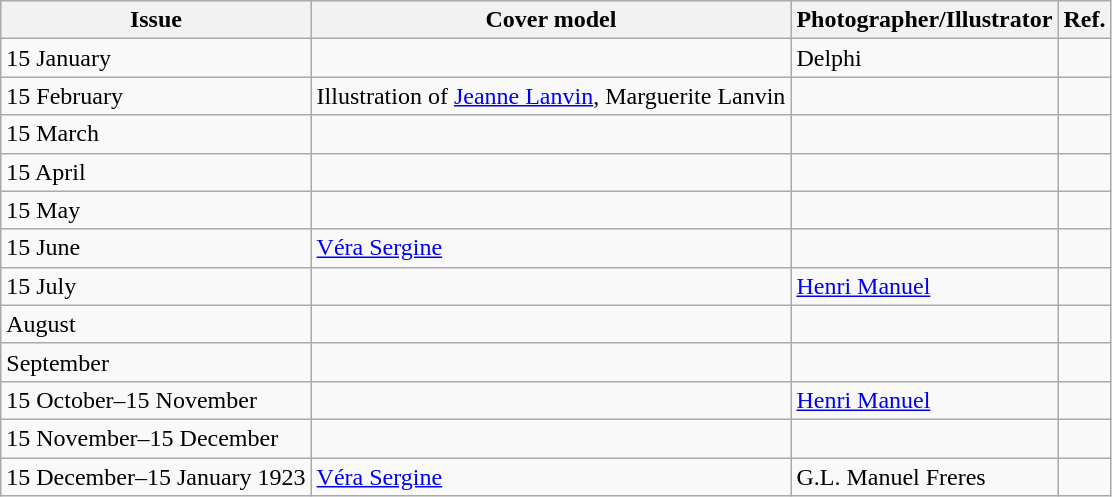<table class="wikitable">
<tr>
<th>Issue</th>
<th>Cover model</th>
<th>Photographer/Illustrator</th>
<th>Ref.</th>
</tr>
<tr>
<td>15 January</td>
<td></td>
<td>Delphi</td>
<td></td>
</tr>
<tr>
<td>15 February</td>
<td>Illustration of <a href='#'>Jeanne Lanvin</a>, Marguerite Lanvin</td>
<td></td>
<td></td>
</tr>
<tr>
<td>15 March</td>
<td></td>
<td></td>
<td></td>
</tr>
<tr>
<td>15 April</td>
<td></td>
<td></td>
<td></td>
</tr>
<tr>
<td>15 May</td>
<td></td>
<td></td>
<td></td>
</tr>
<tr>
<td>15 June</td>
<td><a href='#'>Véra Sergine</a></td>
<td></td>
<td></td>
</tr>
<tr>
<td>15 July</td>
<td></td>
<td><a href='#'>Henri Manuel</a></td>
<td></td>
</tr>
<tr>
<td>August</td>
<td></td>
<td></td>
<td></td>
</tr>
<tr>
<td>September</td>
<td></td>
<td></td>
<td></td>
</tr>
<tr>
<td>15 October–15 November</td>
<td></td>
<td><a href='#'>Henri Manuel</a></td>
<td></td>
</tr>
<tr>
<td>15 November–15 December</td>
<td></td>
<td></td>
<td></td>
</tr>
<tr>
<td>15 December–15 January 1923</td>
<td><a href='#'>Véra Sergine</a></td>
<td>G.L. Manuel Freres</td>
<td></td>
</tr>
</table>
